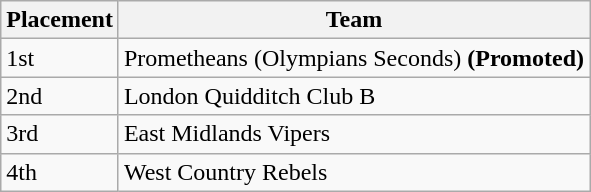<table class="wikitable">
<tr>
<th>Placement</th>
<th>Team</th>
</tr>
<tr>
<td>1st</td>
<td>Prometheans (Olympians Seconds) <strong>(Promoted)</strong></td>
</tr>
<tr>
<td>2nd</td>
<td>London Quidditch Club B</td>
</tr>
<tr>
<td>3rd</td>
<td>East Midlands Vipers</td>
</tr>
<tr>
<td>4th</td>
<td>West Country Rebels</td>
</tr>
</table>
